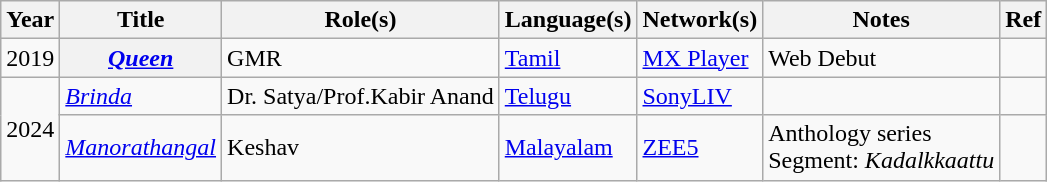<table class="wikitable plainrowheaders sortable" style="margin-right: 0;">
<tr>
<th scope="col">Year</th>
<th scope="col">Title</th>
<th scope="col">Role(s)</th>
<th scope="col">Language(s)</th>
<th scope="col">Network(s)</th>
<th scope="col" unsortable>Notes</th>
<th scope="col" unsortable>Ref</th>
</tr>
<tr>
<td>2019</td>
<th scope="row"><em><a href='#'>Queen</a></em></th>
<td>GMR</td>
<td><a href='#'>Tamil</a></td>
<td><a href='#'>MX Player</a></td>
<td>Web Debut</td>
<td></td>
</tr>
<tr>
<td rowspan="2">2024</td>
<td><em><a href='#'>Brinda</a></em></td>
<td>Dr. Satya/Prof.Kabir Anand</td>
<td><a href='#'>Telugu</a></td>
<td><a href='#'>SonyLIV</a></td>
<td></td>
<td></td>
</tr>
<tr>
<td><em><a href='#'>Manorathangal</a></em></td>
<td>Keshav</td>
<td><a href='#'>Malayalam</a></td>
<td><a href='#'>ZEE5</a></td>
<td>Anthology series<br> Segment: <em>Kadalkkaattu</em></td>
<td></td>
</tr>
</table>
